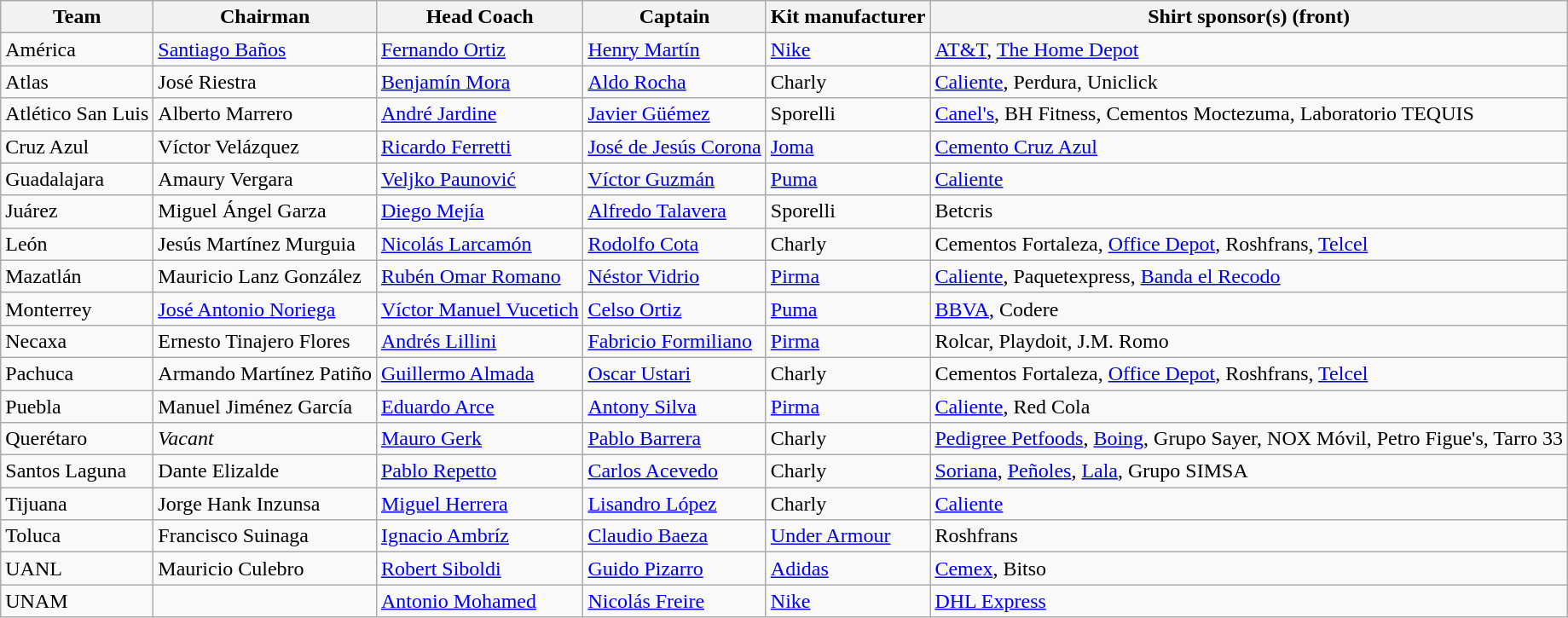<table class="wikitable sortable" style="text-align: left;">
<tr>
<th>Team</th>
<th>Chairman</th>
<th>Head Coach</th>
<th>Captain</th>
<th>Kit manufacturer</th>
<th>Shirt sponsor(s) (front)</th>
</tr>
<tr>
<td>América</td>
<td><a href='#'>Santiago Baños</a></td>
<td> <a href='#'>Fernando Ortiz</a></td>
<td> <a href='#'>Henry Martín</a></td>
<td><a href='#'>Nike</a></td>
<td><a href='#'>AT&T</a>, <a href='#'>The Home Depot</a></td>
</tr>
<tr>
<td>Atlas</td>
<td>José Riestra</td>
<td> <a href='#'>Benjamín Mora</a></td>
<td> <a href='#'>Aldo Rocha</a></td>
<td>Charly</td>
<td><a href='#'>Caliente</a>, Perdura, Uniclick</td>
</tr>
<tr>
<td>Atlético San Luis</td>
<td>Alberto Marrero</td>
<td> <a href='#'>André Jardine</a></td>
<td> <a href='#'>Javier Güémez</a></td>
<td>Sporelli</td>
<td><a href='#'>Canel's</a>, BH Fitness, Cementos Moctezuma, Laboratorio TEQUIS</td>
</tr>
<tr>
<td>Cruz Azul</td>
<td>Víctor Velázquez</td>
<td> <a href='#'>Ricardo Ferretti</a></td>
<td> <a href='#'>José de Jesús Corona</a></td>
<td><a href='#'>Joma</a></td>
<td><a href='#'>Cemento Cruz Azul</a></td>
</tr>
<tr>
<td>Guadalajara</td>
<td>Amaury Vergara</td>
<td> <a href='#'>Veljko Paunović</a></td>
<td> <a href='#'>Víctor Guzmán</a></td>
<td><a href='#'>Puma</a></td>
<td><a href='#'>Caliente</a></td>
</tr>
<tr>
<td>Juárez</td>
<td>Miguel Ángel Garza</td>
<td> <a href='#'>Diego Mejía</a></td>
<td> <a href='#'>Alfredo Talavera</a></td>
<td>Sporelli</td>
<td>Betcris</td>
</tr>
<tr>
<td>León</td>
<td>Jesús Martínez Murguia</td>
<td> <a href='#'>Nicolás Larcamón</a></td>
<td> <a href='#'>Rodolfo Cota</a></td>
<td>Charly</td>
<td>Cementos Fortaleza, <a href='#'>Office Depot</a>, Roshfrans, <a href='#'>Telcel</a></td>
</tr>
<tr>
<td>Mazatlán</td>
<td>Mauricio Lanz González</td>
<td> <a href='#'>Rubén Omar Romano</a></td>
<td> <a href='#'>Néstor Vidrio</a></td>
<td><a href='#'>Pirma</a></td>
<td><a href='#'>Caliente</a>, Paquetexpress, <a href='#'>Banda el Recodo</a></td>
</tr>
<tr>
<td>Monterrey</td>
<td><a href='#'>José Antonio Noriega</a></td>
<td> <a href='#'>Víctor Manuel Vucetich</a></td>
<td> <a href='#'>Celso Ortiz</a></td>
<td><a href='#'>Puma</a></td>
<td><a href='#'>BBVA</a>, Codere</td>
</tr>
<tr>
<td>Necaxa</td>
<td>Ernesto Tinajero Flores</td>
<td> <a href='#'>Andrés Lillini</a></td>
<td> <a href='#'>Fabricio Formiliano</a></td>
<td><a href='#'>Pirma</a></td>
<td>Rolcar, Playdoit, J.M. Romo</td>
</tr>
<tr>
<td>Pachuca</td>
<td>Armando Martínez Patiño</td>
<td> <a href='#'>Guillermo Almada</a></td>
<td> <a href='#'>Oscar Ustari</a></td>
<td>Charly</td>
<td>Cementos Fortaleza, <a href='#'>Office Depot</a>, Roshfrans, <a href='#'>Telcel</a></td>
</tr>
<tr>
<td>Puebla</td>
<td>Manuel Jiménez García</td>
<td> <a href='#'>Eduardo Arce</a></td>
<td> <a href='#'>Antony Silva</a></td>
<td><a href='#'>Pirma</a></td>
<td><a href='#'>Caliente</a>, Red Cola</td>
</tr>
<tr>
<td>Querétaro</td>
<td><em>Vacant</em></td>
<td> <a href='#'>Mauro Gerk</a></td>
<td> <a href='#'>Pablo Barrera</a></td>
<td>Charly</td>
<td><a href='#'>Pedigree Petfoods</a>, <a href='#'>Boing</a>, Grupo Sayer, NOX Móvil, Petro Figue's, Tarro 33</td>
</tr>
<tr>
<td>Santos Laguna</td>
<td>Dante Elizalde</td>
<td> <a href='#'>Pablo Repetto</a></td>
<td> <a href='#'>Carlos Acevedo</a></td>
<td>Charly</td>
<td><a href='#'>Soriana</a>, <a href='#'>Peñoles</a>, <a href='#'>Lala</a>, Grupo SIMSA</td>
</tr>
<tr>
<td>Tijuana</td>
<td>Jorge Hank Inzunsa</td>
<td> <a href='#'>Miguel Herrera</a></td>
<td> <a href='#'>Lisandro López</a></td>
<td>Charly</td>
<td><a href='#'>Caliente</a></td>
</tr>
<tr>
<td>Toluca</td>
<td>Francisco Suinaga</td>
<td> <a href='#'>Ignacio Ambríz</a></td>
<td> <a href='#'>Claudio Baeza</a></td>
<td><a href='#'>Under Armour</a></td>
<td>Roshfrans</td>
</tr>
<tr>
<td>UANL</td>
<td>Mauricio Culebro</td>
<td> <a href='#'>Robert Siboldi</a></td>
<td> <a href='#'>Guido Pizarro</a></td>
<td><a href='#'>Adidas</a></td>
<td><a href='#'>Cemex</a>, Bitso</td>
</tr>
<tr>
<td>UNAM</td>
<td></td>
<td> <a href='#'>Antonio Mohamed</a></td>
<td> <a href='#'>Nicolás Freire</a></td>
<td><a href='#'>Nike</a></td>
<td><a href='#'>DHL Express</a></td>
</tr>
</table>
